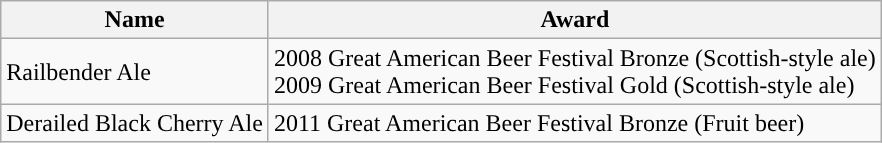<table class="wikitable sortable">
<tr>
<th>Name</th>
<th>Award</th>
</tr>
<tr>
<td>Railbender Ale</td>
<td>2008 Great American Beer Festival Bronze (Scottish-style ale)<br>2009 Great American Beer Festival Gold (Scottish-style ale)</td>
</tr>
<tr>
<td>Derailed Black Cherry Ale</td>
<td>2011 Great American Beer Festival Bronze (Fruit beer)</td>
</tr>
</table>
